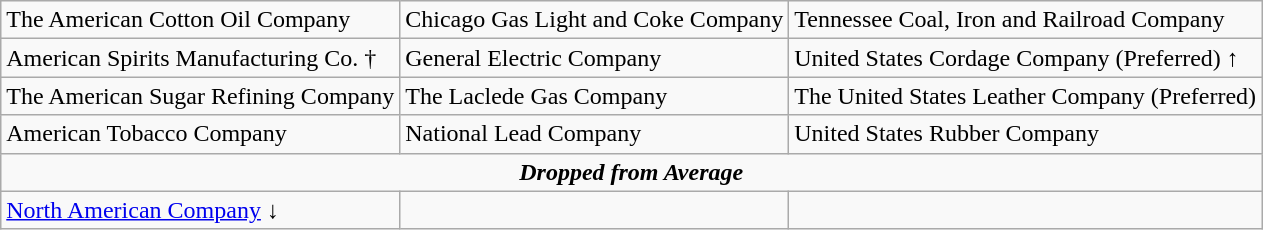<table class="wikitable" border="1">
<tr>
<td>The American Cotton Oil Company</td>
<td>Chicago Gas Light and Coke Company</td>
<td>Tennessee Coal, Iron and Railroad Company</td>
</tr>
<tr>
<td>American Spirits Manufacturing Co. † <br></td>
<td>General Electric Company</td>
<td>United States Cordage Company (Preferred) ↑</td>
</tr>
<tr>
<td>The American Sugar Refining Company</td>
<td>The Laclede Gas Company</td>
<td>The United States Leather Company (Preferred)</td>
</tr>
<tr>
<td>American Tobacco Company</td>
<td>National Lead Company</td>
<td>United States Rubber Company</td>
</tr>
<tr>
<td colspan="3" align="center"><strong><em>Dropped from Average</em></strong></td>
</tr>
<tr>
<td><a href='#'>North American Company</a> ↓</td>
<td></td>
<td></td>
</tr>
</table>
